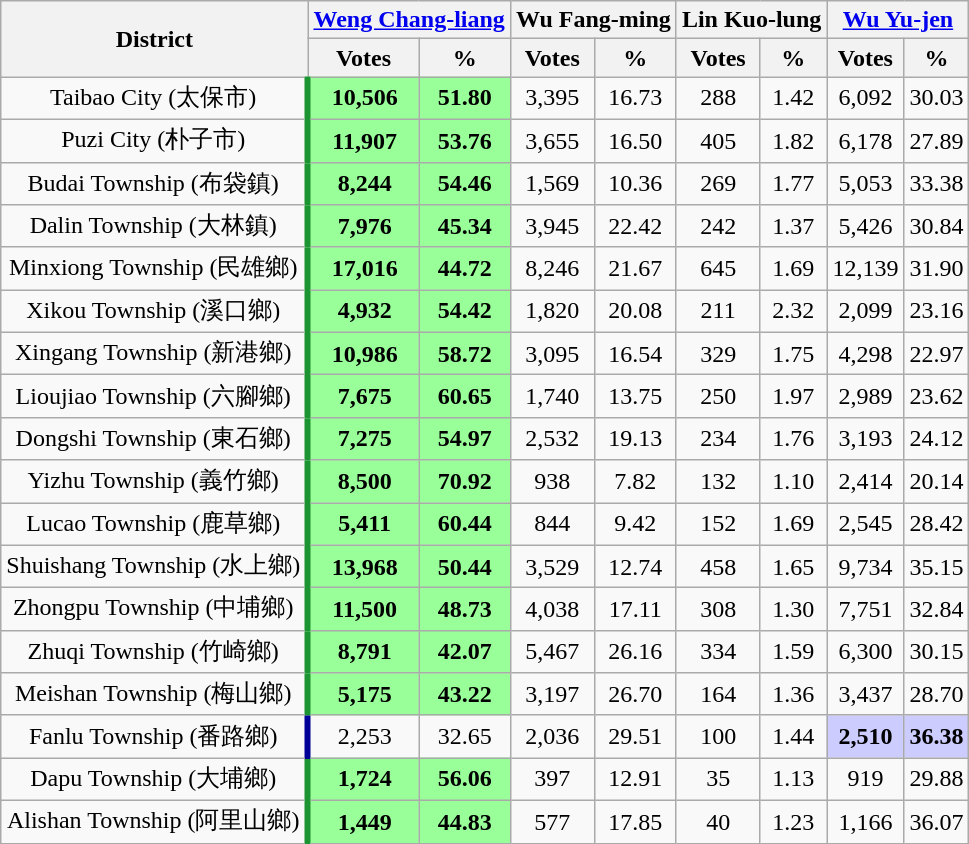<table class="wikitable collapsible sortable" style="text-align:center">
<tr>
<th rowspan=2;">District</th>
<th colspan=2; border-bottom:4px solid #1B9431;"> <a href='#'>Weng Chang-liang</a></th>
<th colspan=2; border-bottom:4px solid #707070;"> Wu Fang-ming</th>
<th colspan=2; border-bottom:4px solid #707070;"> Lin Kuo-lung</th>
<th colspan=2; border-bottom:4px solid #000099;"> <a href='#'>Wu Yu-jen</a></th>
</tr>
<tr>
<th>Votes</th>
<th>%</th>
<th>Votes</th>
<th>%</th>
<th>Votes</th>
<th>%</th>
<th>Votes</th>
<th>%</th>
</tr>
<tr>
<td style="border-right:4px solid #1B9431;">Taibao City (太保市)</td>
<td style="background-color:#99FF99;"><strong>10,506</strong></td>
<td style="background-color:#99FF99;"><strong>51.80</strong></td>
<td>3,395</td>
<td>16.73</td>
<td>288</td>
<td>1.42</td>
<td>6,092</td>
<td>30.03</td>
</tr>
<tr>
<td style="border-right:4px solid #1B9431;">Puzi City (朴子市)</td>
<td style="background-color:#99FF99;"><strong>11,907</strong></td>
<td style="background-color:#99FF99;"><strong>53.76</strong></td>
<td>3,655</td>
<td>16.50</td>
<td>405</td>
<td>1.82</td>
<td>6,178</td>
<td>27.89</td>
</tr>
<tr>
<td style="border-right:4px solid #1B9431;">Budai Township (布袋鎮)</td>
<td style="background-color:#99FF99;"><strong>8,244</strong></td>
<td style="background-color:#99FF99;"><strong>54.46</strong></td>
<td>1,569</td>
<td>10.36</td>
<td>269</td>
<td>1.77</td>
<td>5,053</td>
<td>33.38</td>
</tr>
<tr>
<td style="border-right:4px solid #1B9431;">Dalin Township (大林鎮)</td>
<td style="background-color:#99FF99;"><strong>7,976</strong></td>
<td style="background-color:#99FF99;"><strong>45.34</strong></td>
<td>3,945</td>
<td>22.42</td>
<td>242</td>
<td>1.37</td>
<td>5,426</td>
<td>30.84</td>
</tr>
<tr>
<td style="border-right:4px solid #1B9431;">Minxiong Township (民雄鄉)</td>
<td style="background-color:#99FF99;"><strong>17,016</strong></td>
<td style="background-color:#99FF99;"><strong>44.72</strong></td>
<td>8,246</td>
<td>21.67</td>
<td>645</td>
<td>1.69</td>
<td>12,139</td>
<td>31.90</td>
</tr>
<tr>
<td style="border-right:4px solid #1B9431;">Xikou Township (溪口鄉)</td>
<td style="background-color:#99FF99;"><strong>4,932</strong></td>
<td style="background-color:#99FF99;"><strong>54.42</strong></td>
<td>1,820</td>
<td>20.08</td>
<td>211</td>
<td>2.32</td>
<td>2,099</td>
<td>23.16</td>
</tr>
<tr>
<td style="border-right:4px solid #1B9431;">Xingang Township (新港鄉)</td>
<td style="background-color:#99FF99;"><strong>10,986</strong></td>
<td style="background-color:#99FF99;"><strong>58.72</strong></td>
<td>3,095</td>
<td>16.54</td>
<td>329</td>
<td>1.75</td>
<td>4,298</td>
<td>22.97</td>
</tr>
<tr>
<td style="border-right:4px solid #1B9431;">Lioujiao Township (六腳鄉)</td>
<td style="background-color:#99FF99;"><strong>7,675</strong></td>
<td style="background-color:#99FF99;"><strong>60.65</strong></td>
<td>1,740</td>
<td>13.75</td>
<td>250</td>
<td>1.97</td>
<td>2,989</td>
<td>23.62</td>
</tr>
<tr>
<td style="border-right:4px solid #1B9431;">Dongshi Township (東石鄉)</td>
<td style="background-color:#99FF99;"><strong>7,275</strong></td>
<td style="background-color:#99FF99;"><strong>54.97</strong></td>
<td>2,532</td>
<td>19.13</td>
<td>234</td>
<td>1.76</td>
<td>3,193</td>
<td>24.12</td>
</tr>
<tr>
<td style="border-right:4px solid #1B9431;">Yizhu Township (義竹鄉)</td>
<td style="background-color:#99FF99;"><strong>8,500</strong></td>
<td style="background-color:#99FF99;"><strong>70.92</strong></td>
<td>938</td>
<td>7.82</td>
<td>132</td>
<td>1.10</td>
<td>2,414</td>
<td>20.14</td>
</tr>
<tr>
<td style="border-right:4px solid #1B9431;">Lucao Township (鹿草鄉)</td>
<td style="background-color:#99FF99;"><strong>5,411</strong></td>
<td style="background-color:#99FF99;"><strong>60.44</strong></td>
<td>844</td>
<td>9.42</td>
<td>152</td>
<td>1.69</td>
<td>2,545</td>
<td>28.42</td>
</tr>
<tr>
<td style="border-right:4px solid #1B9431;">Shuishang Township (水上鄉)</td>
<td style="background-color:#99FF99;"><strong>13,968</strong></td>
<td style="background-color:#99FF99;"><strong>50.44</strong></td>
<td>3,529</td>
<td>12.74</td>
<td>458</td>
<td>1.65</td>
<td>9,734</td>
<td>35.15</td>
</tr>
<tr>
<td style="border-right:4px solid #1B9431;">Zhongpu Township (中埔鄉)</td>
<td style="background-color:#99FF99;"><strong>11,500</strong></td>
<td style="background-color:#99FF99;"><strong>48.73</strong></td>
<td>4,038</td>
<td>17.11</td>
<td>308</td>
<td>1.30</td>
<td>7,751</td>
<td>32.84</td>
</tr>
<tr>
<td style="border-right:4px solid #1B9431;">Zhuqi Township (竹崎鄉)</td>
<td style="background-color:#99FF99;"><strong>8,791</strong></td>
<td style="background-color:#99FF99;"><strong>42.07</strong></td>
<td>5,467</td>
<td>26.16</td>
<td>334</td>
<td>1.59</td>
<td>6,300</td>
<td>30.15</td>
</tr>
<tr>
<td style="border-right:4px solid #1B9431;">Meishan Township (梅山鄉)</td>
<td style="background-color:#99FF99;"><strong>5,175</strong></td>
<td style="background-color:#99FF99;"><strong>43.22</strong></td>
<td>3,197</td>
<td>26.70</td>
<td>164</td>
<td>1.36</td>
<td>3,437</td>
<td>28.70</td>
</tr>
<tr>
<td style="border-right:4px solid #000099;">Fanlu Township (番路鄉)</td>
<td>2,253</td>
<td>32.65</td>
<td>2,036</td>
<td>29.51</td>
<td>100</td>
<td>1.44</td>
<td style="background-color:#CCCCFF;"><strong>2,510</strong></td>
<td style="background-color:#CCCCFF;"><strong>36.38</strong></td>
</tr>
<tr>
<td style="border-right:4px solid #1B9431;">Dapu Township (大埔鄉)</td>
<td style="background-color:#99FF99;"><strong>1,724</strong></td>
<td style="background-color:#99FF99;"><strong>56.06</strong></td>
<td>397</td>
<td>12.91</td>
<td>35</td>
<td>1.13</td>
<td>919</td>
<td>29.88</td>
</tr>
<tr>
<td style="border-right:4px solid #1B9431;">Alishan Township (阿里山鄉)</td>
<td style="background-color:#99FF99;"><strong>1,449</strong></td>
<td style="background-color:#99FF99;"><strong>44.83</strong></td>
<td>577</td>
<td>17.85</td>
<td>40</td>
<td>1.23</td>
<td>1,166</td>
<td>36.07</td>
</tr>
</table>
